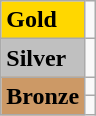<table class="wikitable">
<tr>
<td bgcolor="gold"><strong>Gold</strong></td>
<td></td>
</tr>
<tr>
<td bgcolor="silver"><strong>Silver</strong></td>
<td></td>
</tr>
<tr>
<td rowspan="2" bgcolor="#cc9966"><strong>Bronze</strong></td>
<td></td>
</tr>
<tr>
<td></td>
</tr>
</table>
